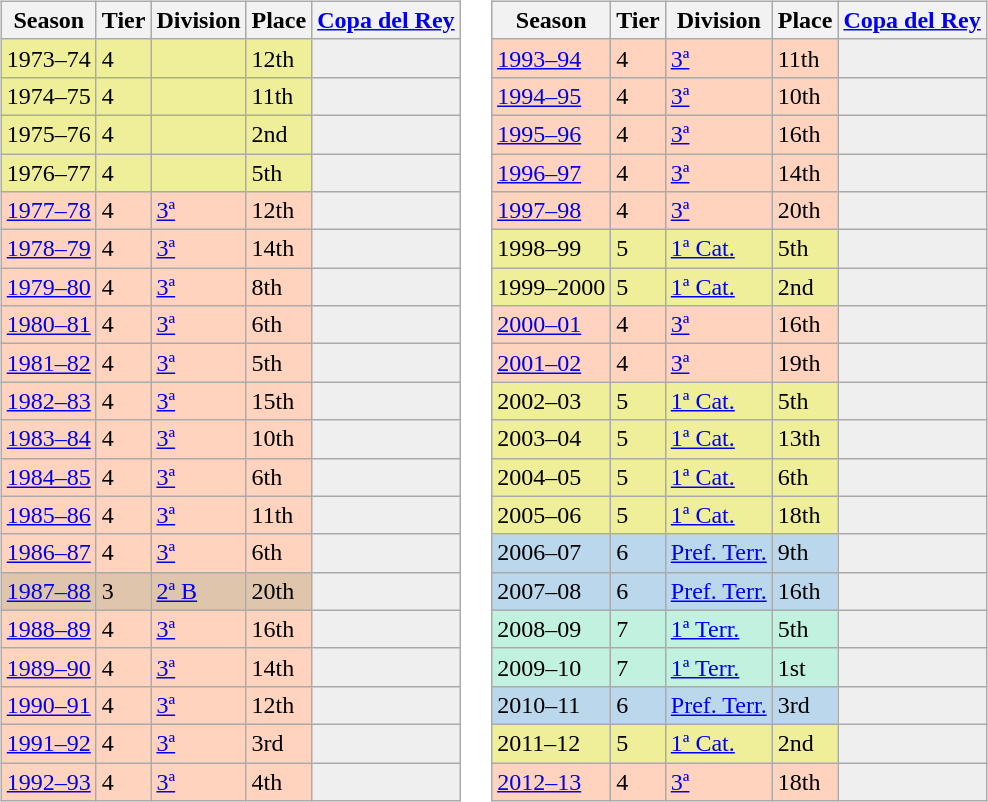<table>
<tr>
<td valign="top" width=0%><br><table class="wikitable">
<tr style="background:#f0f6fa;">
<th>Season</th>
<th>Tier</th>
<th>Division</th>
<th>Place</th>
<th><a href='#'>Copa del Rey</a></th>
</tr>
<tr>
<td style="background:#EFEF99;">1973–74</td>
<td style="background:#EFEF99;">4</td>
<td style="background:#EFEF99;"></td>
<td style="background:#EFEF99;">12th</td>
<th style="background:#efefef;"></th>
</tr>
<tr>
<td style="background:#EFEF99;">1974–75</td>
<td style="background:#EFEF99;">4</td>
<td style="background:#EFEF99;"></td>
<td style="background:#EFEF99;">11th</td>
<th style="background:#efefef;"></th>
</tr>
<tr>
<td style="background:#EFEF99;">1975–76</td>
<td style="background:#EFEF99;">4</td>
<td style="background:#EFEF99;"></td>
<td style="background:#EFEF99;">2nd</td>
<th style="background:#efefef;"></th>
</tr>
<tr>
<td style="background:#EFEF99;">1976–77</td>
<td style="background:#EFEF99;">4</td>
<td style="background:#EFEF99;"></td>
<td style="background:#EFEF99;">5th</td>
<th style="background:#efefef;"></th>
</tr>
<tr>
<td style="background:#FFD3BD;"><a href='#'>1977–78</a></td>
<td style="background:#FFD3BD;">4</td>
<td style="background:#FFD3BD;"><a href='#'>3ª</a></td>
<td style="background:#FFD3BD;">12th</td>
<th style="background:#efefef;"></th>
</tr>
<tr>
<td style="background:#FFD3BD;"><a href='#'>1978–79</a></td>
<td style="background:#FFD3BD;">4</td>
<td style="background:#FFD3BD;"><a href='#'>3ª</a></td>
<td style="background:#FFD3BD;">14th</td>
<th style="background:#efefef;"></th>
</tr>
<tr>
<td style="background:#FFD3BD;"><a href='#'>1979–80</a></td>
<td style="background:#FFD3BD;">4</td>
<td style="background:#FFD3BD;"><a href='#'>3ª</a></td>
<td style="background:#FFD3BD;">8th</td>
<th style="background:#efefef;"></th>
</tr>
<tr>
<td style="background:#FFD3BD;"><a href='#'>1980–81</a></td>
<td style="background:#FFD3BD;">4</td>
<td style="background:#FFD3BD;"><a href='#'>3ª</a></td>
<td style="background:#FFD3BD;">6th</td>
<th style="background:#efefef;"></th>
</tr>
<tr>
<td style="background:#FFD3BD;"><a href='#'>1981–82</a></td>
<td style="background:#FFD3BD;">4</td>
<td style="background:#FFD3BD;"><a href='#'>3ª</a></td>
<td style="background:#FFD3BD;">5th</td>
<th style="background:#efefef;"></th>
</tr>
<tr>
<td style="background:#FFD3BD;"><a href='#'>1982–83</a></td>
<td style="background:#FFD3BD;">4</td>
<td style="background:#FFD3BD;"><a href='#'>3ª</a></td>
<td style="background:#FFD3BD;">15th</td>
<th style="background:#efefef;"></th>
</tr>
<tr>
<td style="background:#FFD3BD;"><a href='#'>1983–84</a></td>
<td style="background:#FFD3BD;">4</td>
<td style="background:#FFD3BD;"><a href='#'>3ª</a></td>
<td style="background:#FFD3BD;">10th</td>
<th style="background:#efefef;"></th>
</tr>
<tr>
<td style="background:#FFD3BD;"><a href='#'>1984–85</a></td>
<td style="background:#FFD3BD;">4</td>
<td style="background:#FFD3BD;"><a href='#'>3ª</a></td>
<td style="background:#FFD3BD;">6th</td>
<th style="background:#efefef;"></th>
</tr>
<tr>
<td style="background:#FFD3BD;"><a href='#'>1985–86</a></td>
<td style="background:#FFD3BD;">4</td>
<td style="background:#FFD3BD;"><a href='#'>3ª</a></td>
<td style="background:#FFD3BD;">11th</td>
<th style="background:#efefef;"></th>
</tr>
<tr>
<td style="background:#FFD3BD;"><a href='#'>1986–87</a></td>
<td style="background:#FFD3BD;">4</td>
<td style="background:#FFD3BD;"><a href='#'>3ª</a></td>
<td style="background:#FFD3BD;">6th</td>
<th style="background:#efefef;"></th>
</tr>
<tr>
<td style="background:#DEC5AB;"><a href='#'>1987–88</a></td>
<td style="background:#DEC5AB;">3</td>
<td style="background:#DEC5AB;"><a href='#'>2ª B</a></td>
<td style="background:#DEC5AB;">20th</td>
<th style="background:#efefef;"></th>
</tr>
<tr>
<td style="background:#FFD3BD;"><a href='#'>1988–89</a></td>
<td style="background:#FFD3BD;">4</td>
<td style="background:#FFD3BD;"><a href='#'>3ª</a></td>
<td style="background:#FFD3BD;">16th</td>
<th style="background:#efefef;"></th>
</tr>
<tr>
<td style="background:#FFD3BD;"><a href='#'>1989–90</a></td>
<td style="background:#FFD3BD;">4</td>
<td style="background:#FFD3BD;"><a href='#'>3ª</a></td>
<td style="background:#FFD3BD;">14th</td>
<th style="background:#efefef;"></th>
</tr>
<tr>
<td style="background:#FFD3BD;"><a href='#'>1990–91</a></td>
<td style="background:#FFD3BD;">4</td>
<td style="background:#FFD3BD;"><a href='#'>3ª</a></td>
<td style="background:#FFD3BD;">12th</td>
<th style="background:#efefef;"></th>
</tr>
<tr>
<td style="background:#FFD3BD;"><a href='#'>1991–92</a></td>
<td style="background:#FFD3BD;">4</td>
<td style="background:#FFD3BD;"><a href='#'>3ª</a></td>
<td style="background:#FFD3BD;">3rd</td>
<th style="background:#efefef;"></th>
</tr>
<tr>
<td style="background:#FFD3BD;"><a href='#'>1992–93</a></td>
<td style="background:#FFD3BD;">4</td>
<td style="background:#FFD3BD;"><a href='#'>3ª</a></td>
<td style="background:#FFD3BD;">4th</td>
<th style="background:#efefef;"></th>
</tr>
</table>
</td>
<td valign="top" width=0%><br><table class="wikitable">
<tr style="background:#f0f6fa;">
<th>Season</th>
<th>Tier</th>
<th>Division</th>
<th>Place</th>
<th><a href='#'>Copa del Rey</a></th>
</tr>
<tr>
<td style="background:#FFD3BD;"><a href='#'>1993–94</a></td>
<td style="background:#FFD3BD;">4</td>
<td style="background:#FFD3BD;"><a href='#'>3ª</a></td>
<td style="background:#FFD3BD;">11th</td>
<th style="background:#efefef;"></th>
</tr>
<tr>
<td style="background:#FFD3BD;"><a href='#'>1994–95</a></td>
<td style="background:#FFD3BD;">4</td>
<td style="background:#FFD3BD;"><a href='#'>3ª</a></td>
<td style="background:#FFD3BD;">10th</td>
<th style="background:#efefef;"></th>
</tr>
<tr>
<td style="background:#FFD3BD;"><a href='#'>1995–96</a></td>
<td style="background:#FFD3BD;">4</td>
<td style="background:#FFD3BD;"><a href='#'>3ª</a></td>
<td style="background:#FFD3BD;">16th</td>
<th style="background:#efefef;"></th>
</tr>
<tr>
<td style="background:#FFD3BD;"><a href='#'>1996–97</a></td>
<td style="background:#FFD3BD;">4</td>
<td style="background:#FFD3BD;"><a href='#'>3ª</a></td>
<td style="background:#FFD3BD;">14th</td>
<th style="background:#efefef;"></th>
</tr>
<tr>
<td style="background:#FFD3BD;"><a href='#'>1997–98</a></td>
<td style="background:#FFD3BD;">4</td>
<td style="background:#FFD3BD;"><a href='#'>3ª</a></td>
<td style="background:#FFD3BD;">20th</td>
<th style="background:#efefef;"></th>
</tr>
<tr>
<td style="background:#EFEF99;">1998–99</td>
<td style="background:#EFEF99;">5</td>
<td style="background:#EFEF99;"><a href='#'>1ª Cat.</a></td>
<td style="background:#EFEF99;">5th</td>
<th style="background:#efefef;"></th>
</tr>
<tr>
<td style="background:#EFEF99;">1999–2000</td>
<td style="background:#EFEF99;">5</td>
<td style="background:#EFEF99;"><a href='#'>1ª Cat.</a></td>
<td style="background:#EFEF99;">2nd</td>
<th style="background:#efefef;"></th>
</tr>
<tr>
<td style="background:#FFD3BD;"><a href='#'>2000–01</a></td>
<td style="background:#FFD3BD;">4</td>
<td style="background:#FFD3BD;"><a href='#'>3ª</a></td>
<td style="background:#FFD3BD;">16th</td>
<th style="background:#efefef;"></th>
</tr>
<tr>
<td style="background:#FFD3BD;"><a href='#'>2001–02</a></td>
<td style="background:#FFD3BD;">4</td>
<td style="background:#FFD3BD;"><a href='#'>3ª</a></td>
<td style="background:#FFD3BD;">19th</td>
<th style="background:#efefef;"></th>
</tr>
<tr>
<td style="background:#EFEF99;">2002–03</td>
<td style="background:#EFEF99;">5</td>
<td style="background:#EFEF99;"><a href='#'>1ª Cat.</a></td>
<td style="background:#EFEF99;">5th</td>
<th style="background:#efefef;"></th>
</tr>
<tr>
<td style="background:#EFEF99;">2003–04</td>
<td style="background:#EFEF99;">5</td>
<td style="background:#EFEF99;"><a href='#'>1ª Cat.</a></td>
<td style="background:#EFEF99;">13th</td>
<th style="background:#efefef;"></th>
</tr>
<tr>
<td style="background:#EFEF99;">2004–05</td>
<td style="background:#EFEF99;">5</td>
<td style="background:#EFEF99;"><a href='#'>1ª Cat.</a></td>
<td style="background:#EFEF99;">6th</td>
<th style="background:#efefef;"></th>
</tr>
<tr>
<td style="background:#EFEF99;">2005–06</td>
<td style="background:#EFEF99;">5</td>
<td style="background:#EFEF99;"><a href='#'>1ª Cat.</a></td>
<td style="background:#EFEF99;">18th</td>
<th style="background:#efefef;"></th>
</tr>
<tr>
<td style="background:#BBD7EC;">2006–07</td>
<td style="background:#BBD7EC;">6</td>
<td style="background:#BBD7EC;"><a href='#'>Pref. Terr.</a></td>
<td style="background:#BBD7EC;">9th</td>
<th style="background:#efefef;"></th>
</tr>
<tr>
<td style="background:#BBD7EC;">2007–08</td>
<td style="background:#BBD7EC;">6</td>
<td style="background:#BBD7EC;"><a href='#'>Pref. Terr.</a></td>
<td style="background:#BBD7EC;">16th</td>
<th style="background:#efefef;"></th>
</tr>
<tr>
<td style="background:#C0F2DF;">2008–09</td>
<td style="background:#C0F2DF;">7</td>
<td style="background:#C0F2DF;"><a href='#'>1ª Terr.</a></td>
<td style="background:#C0F2DF;">5th</td>
<th style="background:#efefef;"></th>
</tr>
<tr>
<td style="background:#C0F2DF;">2009–10</td>
<td style="background:#C0F2DF;">7</td>
<td style="background:#C0F2DF;"><a href='#'>1ª Terr.</a></td>
<td style="background:#C0F2DF;">1st</td>
<th style="background:#efefef;"></th>
</tr>
<tr>
<td style="background:#BBD7EC;">2010–11</td>
<td style="background:#BBD7EC;">6</td>
<td style="background:#BBD7EC;"><a href='#'>Pref. Terr.</a></td>
<td style="background:#BBD7EC;">3rd</td>
<th style="background:#efefef;"></th>
</tr>
<tr>
<td style="background:#EFEF99;">2011–12</td>
<td style="background:#EFEF99;">5</td>
<td style="background:#EFEF99;"><a href='#'>1ª Cat.</a></td>
<td style="background:#EFEF99;">2nd</td>
<th style="background:#efefef;"></th>
</tr>
<tr>
<td style="background:#FFD3BD;"><a href='#'>2012–13</a></td>
<td style="background:#FFD3BD;">4</td>
<td style="background:#FFD3BD;"><a href='#'>3ª</a></td>
<td style="background:#FFD3BD;">18th</td>
<th style="background:#efefef;"></th>
</tr>
</table>
</td>
</tr>
</table>
